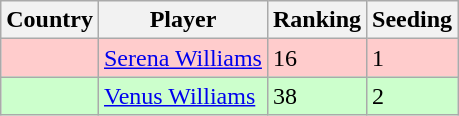<table class="wikitable" border="1">
<tr>
<th>Country</th>
<th>Player</th>
<th>Ranking</th>
<th>Seeding</th>
</tr>
<tr style="background:#fcc;">
<td></td>
<td><a href='#'>Serena Williams</a></td>
<td>16</td>
<td>1</td>
</tr>
<tr style="background:#cfc;">
<td></td>
<td><a href='#'>Venus Williams</a></td>
<td>38</td>
<td>2</td>
</tr>
</table>
